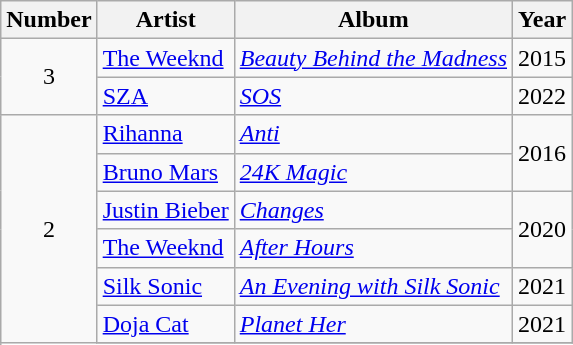<table class="wikitable">
<tr>
<th>Number</th>
<th>Artist</th>
<th>Album</th>
<th>Year</th>
</tr>
<tr>
<td rowspan="2" style="text-align:center;">3</td>
<td><a href='#'>The Weeknd</a></td>
<td><em><a href='#'>Beauty Behind the Madness</a></em></td>
<td>2015</td>
</tr>
<tr>
<td><a href='#'>SZA</a></td>
<td><em><a href='#'>SOS</a></em></td>
<td>2022</td>
</tr>
<tr>
<td rowspan="7" style="text-align:center;">2</td>
<td><a href='#'>Rihanna</a></td>
<td><em><a href='#'>Anti</a></em></td>
<td rowspan="2">2016</td>
</tr>
<tr>
<td><a href='#'>Bruno Mars</a></td>
<td><em><a href='#'>24K Magic</a></em></td>
</tr>
<tr>
<td><a href='#'>Justin Bieber</a></td>
<td><em><a href='#'>Changes</a></em></td>
<td rowspan="2">2020</td>
</tr>
<tr>
<td><a href='#'>The Weeknd</a></td>
<td><em><a href='#'>After Hours</a></em></td>
</tr>
<tr>
<td><a href='#'>Silk Sonic</a></td>
<td><em><a href='#'>An Evening with Silk Sonic</a></em></td>
<td>2021</td>
</tr>
<tr>
<td><a href='#'>Doja Cat</a></td>
<td><em><a href='#'>Planet Her</a></em></td>
<td>2021</td>
</tr>
<tr>
</tr>
</table>
